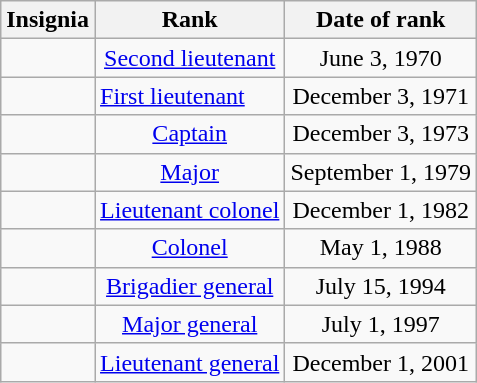<table class="wikitable">
<tr>
<th>Insignia</th>
<th>Rank</th>
<th>Date of rank</th>
</tr>
<tr>
<td align="center"></td>
<td align="center"><a href='#'>Second lieutenant</a></td>
<td align="center">June 3, 1970</td>
</tr>
<tr>
<td align="center"></td>
<td><a href='#'>First lieutenant</a></td>
<td align="center">December 3, 1971</td>
</tr>
<tr>
<td align="center"></td>
<td align="center"><a href='#'>Captain</a></td>
<td align="center">December 3, 1973</td>
</tr>
<tr>
<td align="center"></td>
<td align="center"><a href='#'>Major</a></td>
<td align="center">September 1, 1979</td>
</tr>
<tr>
<td align="center"></td>
<td align="center"><a href='#'>Lieutenant colonel</a></td>
<td align="center">December 1, 1982</td>
</tr>
<tr>
<td align="center"></td>
<td align="center"><a href='#'>Colonel</a></td>
<td align="center">May 1, 1988</td>
</tr>
<tr>
<td align="center"></td>
<td align="center"><a href='#'>Brigadier general</a></td>
<td align="center">July 15, 1994</td>
</tr>
<tr>
<td align="center"></td>
<td align="center"><a href='#'>Major general</a></td>
<td align="center">July 1, 1997</td>
</tr>
<tr>
<td align="center"></td>
<td align="center"><a href='#'>Lieutenant general</a></td>
<td align="center">December 1, 2001</td>
</tr>
</table>
